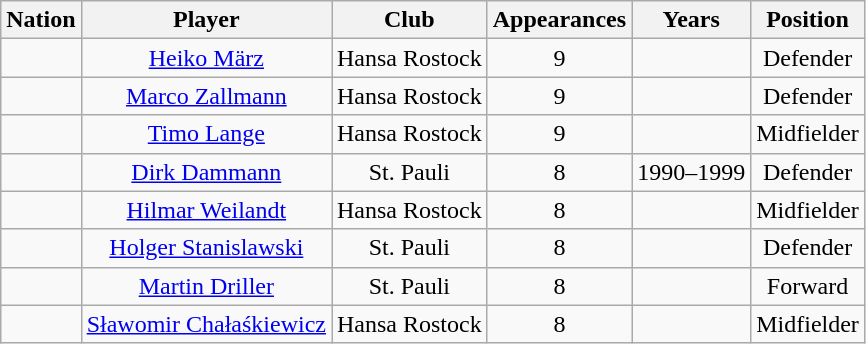<table class="wikitable" style="text-align:center">
<tr>
<th>Nation</th>
<th>Player</th>
<th>Club</th>
<th>Appearances</th>
<th>Years</th>
<th>Position</th>
</tr>
<tr>
<td></td>
<td><a href='#'>Heiko März</a></td>
<td>Hansa Rostock</td>
<td>9</td>
<td></td>
<td>Defender</td>
</tr>
<tr>
<td></td>
<td><a href='#'>Marco Zallmann</a></td>
<td>Hansa Rostock</td>
<td>9</td>
<td></td>
<td>Defender</td>
</tr>
<tr>
<td></td>
<td><a href='#'>Timo Lange</a></td>
<td>Hansa Rostock</td>
<td>9</td>
<td></td>
<td>Midfielder</td>
</tr>
<tr>
<td></td>
<td><a href='#'>Dirk Dammann</a></td>
<td>St. Pauli</td>
<td>8</td>
<td>1990–1999</td>
<td>Defender</td>
</tr>
<tr>
<td></td>
<td><a href='#'>Hilmar Weilandt</a></td>
<td>Hansa Rostock</td>
<td>8</td>
<td></td>
<td>Midfielder</td>
</tr>
<tr>
<td></td>
<td><a href='#'>Holger Stanislawski</a></td>
<td>St. Pauli</td>
<td>8</td>
<td><br></td>
<td>Defender</td>
</tr>
<tr>
<td></td>
<td><a href='#'>Martin Driller</a></td>
<td>St. Pauli</td>
<td>8</td>
<td></td>
<td>Forward</td>
</tr>
<tr>
<td></td>
<td><a href='#'>Sławomir Chałaśkiewicz</a></td>
<td>Hansa Rostock</td>
<td>8</td>
<td></td>
<td>Midfielder</td>
</tr>
</table>
